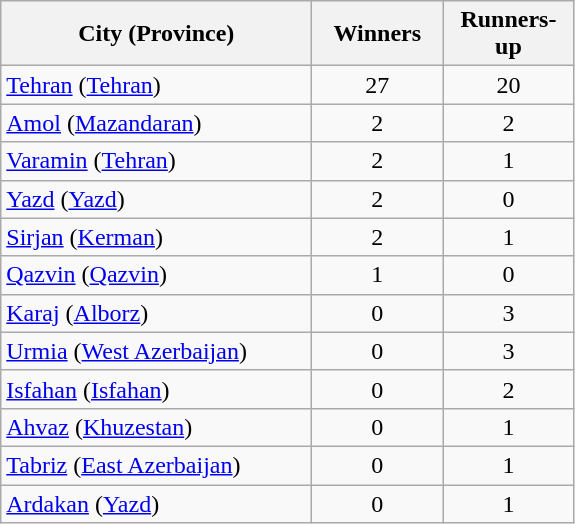<table class="wikitable" style="text-align:center;">
<tr>
<th width=200>City (Province)</th>
<th width=80>Winners</th>
<th width=80>Runners-up</th>
</tr>
<tr>
<td align=left><a href='#'>Tehran</a> (<a href='#'>Tehran</a>)</td>
<td>27</td>
<td>20</td>
</tr>
<tr>
<td align=left><a href='#'>Amol</a> (<a href='#'>Mazandaran</a>)</td>
<td>2</td>
<td>2</td>
</tr>
<tr>
<td align=left><a href='#'>Varamin</a> (<a href='#'>Tehran</a>)</td>
<td>2</td>
<td>1</td>
</tr>
<tr>
<td align=left><a href='#'>Yazd</a> (<a href='#'>Yazd</a>)</td>
<td>2</td>
<td>0</td>
</tr>
<tr>
<td align=left><a href='#'>Sirjan</a> (<a href='#'>Kerman</a>)</td>
<td>2</td>
<td>1</td>
</tr>
<tr>
<td align=left><a href='#'>Qazvin</a> (<a href='#'>Qazvin</a>)</td>
<td>1</td>
<td>0</td>
</tr>
<tr>
<td align=left><a href='#'>Karaj</a> (<a href='#'>Alborz</a>)</td>
<td>0</td>
<td>3</td>
</tr>
<tr>
<td align=left><a href='#'>Urmia</a> (<a href='#'>West Azerbaijan</a>)</td>
<td>0</td>
<td>3</td>
</tr>
<tr>
<td align=left><a href='#'>Isfahan</a> (<a href='#'>Isfahan</a>)</td>
<td>0</td>
<td>2</td>
</tr>
<tr>
<td align=left><a href='#'>Ahvaz</a> (<a href='#'>Khuzestan</a>)</td>
<td>0</td>
<td>1</td>
</tr>
<tr>
<td align=left><a href='#'>Tabriz</a> (<a href='#'>East Azerbaijan</a>)</td>
<td>0</td>
<td>1</td>
</tr>
<tr>
<td align=left><a href='#'>Ardakan</a> (<a href='#'>Yazd</a>)</td>
<td>0</td>
<td>1</td>
</tr>
</table>
